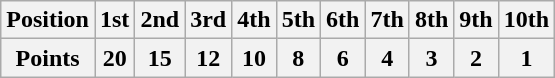<table class="wikitable">
<tr>
<th>Position</th>
<th>1st</th>
<th>2nd</th>
<th>3rd</th>
<th>4th</th>
<th>5th</th>
<th>6th</th>
<th>7th</th>
<th>8th</th>
<th>9th</th>
<th>10th</th>
</tr>
<tr>
<th>Points</th>
<th>20</th>
<th>15</th>
<th>12</th>
<th>10</th>
<th>8</th>
<th>6</th>
<th>4</th>
<th>3</th>
<th>2</th>
<th>1</th>
</tr>
</table>
